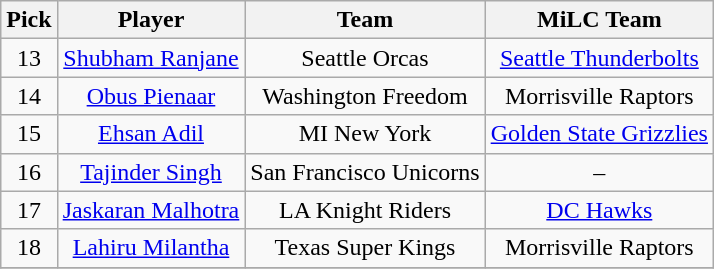<table class="wikitable plainrowheaders" style="text-align:center;">
<tr>
<th scope="col">Pick</th>
<th scope="col">Player</th>
<th scope="col">Team</th>
<th scope="col">MiLC Team</th>
</tr>
<tr>
<td scope="row">13</td>
<td><a href='#'>Shubham Ranjane</a></td>
<td>Seattle Orcas</td>
<td><a href='#'>Seattle Thunderbolts</a></td>
</tr>
<tr>
<td scope="row">14</td>
<td><a href='#'>Obus Pienaar</a></td>
<td>Washington Freedom</td>
<td>Morrisville Raptors</td>
</tr>
<tr>
<td scope="row">15</td>
<td><a href='#'>Ehsan Adil</a></td>
<td>MI New York</td>
<td><a href='#'>Golden State Grizzlies</a></td>
</tr>
<tr>
<td scope="row">16</td>
<td><a href='#'>Tajinder Singh</a></td>
<td>San Francisco Unicorns</td>
<td align=center>–</td>
</tr>
<tr>
<td scope="row">17</td>
<td><a href='#'>Jaskaran Malhotra</a></td>
<td>LA Knight Riders</td>
<td><a href='#'>DC Hawks</a></td>
</tr>
<tr>
<td scope="row">18</td>
<td><a href='#'>Lahiru Milantha</a></td>
<td>Texas Super Kings</td>
<td>Morrisville Raptors</td>
</tr>
<tr>
</tr>
</table>
